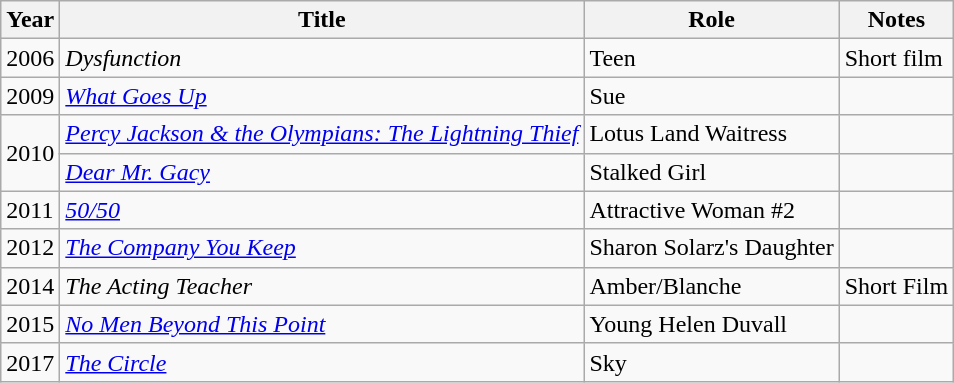<table class="wikitable sortable">
<tr>
<th>Year</th>
<th>Title</th>
<th>Role</th>
<th class="unsortable">Notes</th>
</tr>
<tr>
<td>2006</td>
<td><em>Dysfunction</em></td>
<td>Teen</td>
<td>Short film</td>
</tr>
<tr>
<td>2009</td>
<td><em><a href='#'>What Goes Up</a></em></td>
<td>Sue</td>
<td></td>
</tr>
<tr>
<td rowspan=2>2010</td>
<td><em><a href='#'>Percy Jackson & the Olympians: The Lightning Thief</a></em></td>
<td>Lotus Land Waitress</td>
<td></td>
</tr>
<tr>
<td><em><a href='#'>Dear Mr. Gacy</a></em></td>
<td>Stalked Girl</td>
<td></td>
</tr>
<tr>
<td>2011</td>
<td><em><a href='#'>50/50</a></em></td>
<td>Attractive Woman #2</td>
<td></td>
</tr>
<tr>
<td>2012</td>
<td><em><a href='#'>The Company You Keep</a></em></td>
<td>Sharon Solarz's Daughter</td>
<td></td>
</tr>
<tr>
<td>2014</td>
<td><em>The Acting Teacher</em></td>
<td>Amber/Blanche</td>
<td>Short Film</td>
</tr>
<tr>
<td>2015</td>
<td><em><a href='#'>No Men Beyond This Point</a></em></td>
<td>Young Helen Duvall</td>
<td></td>
</tr>
<tr>
<td>2017</td>
<td><em><a href='#'>The Circle</a></em></td>
<td>Sky</td>
<td></td>
</tr>
</table>
